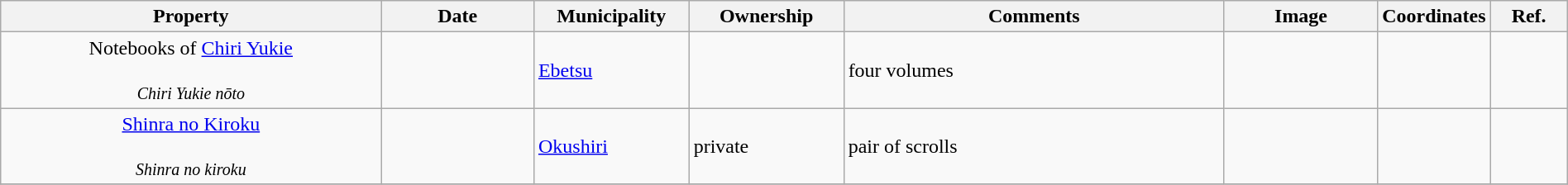<table class="wikitable sortable"  style="width:100%;">
<tr>
<th width="25%" align="left">Property</th>
<th width="10%" align="left" data-sort-type="number">Date</th>
<th width="10%" align="left">Municipality</th>
<th width="10%" align="left">Ownership</th>
<th width="25%" align="left" class="unsortable">Comments</th>
<th width="10%" align="left" class="unsortable">Image</th>
<th width="5%" align="left" class="unsortable">Coordinates</th>
<th width="5%" align="left" class="unsortable">Ref.</th>
</tr>
<tr>
<td align="center">Notebooks of <a href='#'>Chiri Yukie</a><br><br><small><em>Chiri Yukie nōto</em></small></td>
<td></td>
<td><a href='#'>Ebetsu</a></td>
<td></td>
<td>four volumes</td>
<td></td>
<td></td>
<td></td>
</tr>
<tr>
<td align="center"><a href='#'>Shinra no Kiroku</a><br><br><small><em>Shinra no kiroku</em></small></td>
<td></td>
<td><a href='#'>Okushiri</a></td>
<td>private</td>
<td>pair of scrolls</td>
<td></td>
<td></td>
<td></td>
</tr>
<tr>
</tr>
</table>
